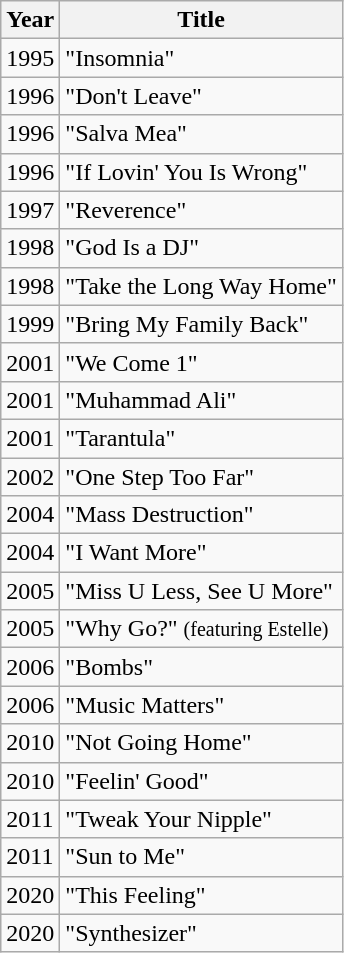<table class="wikitable">
<tr>
<th scope="col">Year</th>
<th scope="col">Title</th>
</tr>
<tr>
<td>1995</td>
<td>"Insomnia"</td>
</tr>
<tr>
<td>1996</td>
<td>"Don't Leave"</td>
</tr>
<tr>
<td>1996</td>
<td>"Salva Mea"</td>
</tr>
<tr>
<td>1996</td>
<td>"If Lovin' You Is Wrong"</td>
</tr>
<tr>
<td>1997</td>
<td>"Reverence"</td>
</tr>
<tr>
<td>1998</td>
<td>"God Is a DJ"</td>
</tr>
<tr>
<td>1998</td>
<td>"Take the Long Way Home"</td>
</tr>
<tr>
<td>1999</td>
<td>"Bring My Family Back"</td>
</tr>
<tr>
<td>2001</td>
<td>"We Come 1"</td>
</tr>
<tr>
<td>2001</td>
<td>"Muhammad Ali"</td>
</tr>
<tr>
<td>2001</td>
<td>"Tarantula"</td>
</tr>
<tr>
<td>2002</td>
<td>"One Step Too Far"</td>
</tr>
<tr>
<td>2004</td>
<td>"Mass Destruction"</td>
</tr>
<tr>
<td>2004</td>
<td>"I Want More"</td>
</tr>
<tr>
<td>2005</td>
<td>"Miss U Less, See U More"</td>
</tr>
<tr>
<td>2005</td>
<td>"Why Go?" <small>(featuring Estelle)</small></td>
</tr>
<tr>
<td>2006</td>
<td>"Bombs"</td>
</tr>
<tr>
<td>2006</td>
<td>"Music Matters"</td>
</tr>
<tr>
<td>2010</td>
<td>"Not Going Home"</td>
</tr>
<tr>
<td>2010</td>
<td>"Feelin' Good"</td>
</tr>
<tr>
<td>2011</td>
<td>"Tweak Your Nipple"</td>
</tr>
<tr>
<td>2011</td>
<td>"Sun to Me"</td>
</tr>
<tr>
<td>2020</td>
<td>"This Feeling"</td>
</tr>
<tr>
<td>2020</td>
<td>"Synthesizer"</td>
</tr>
</table>
